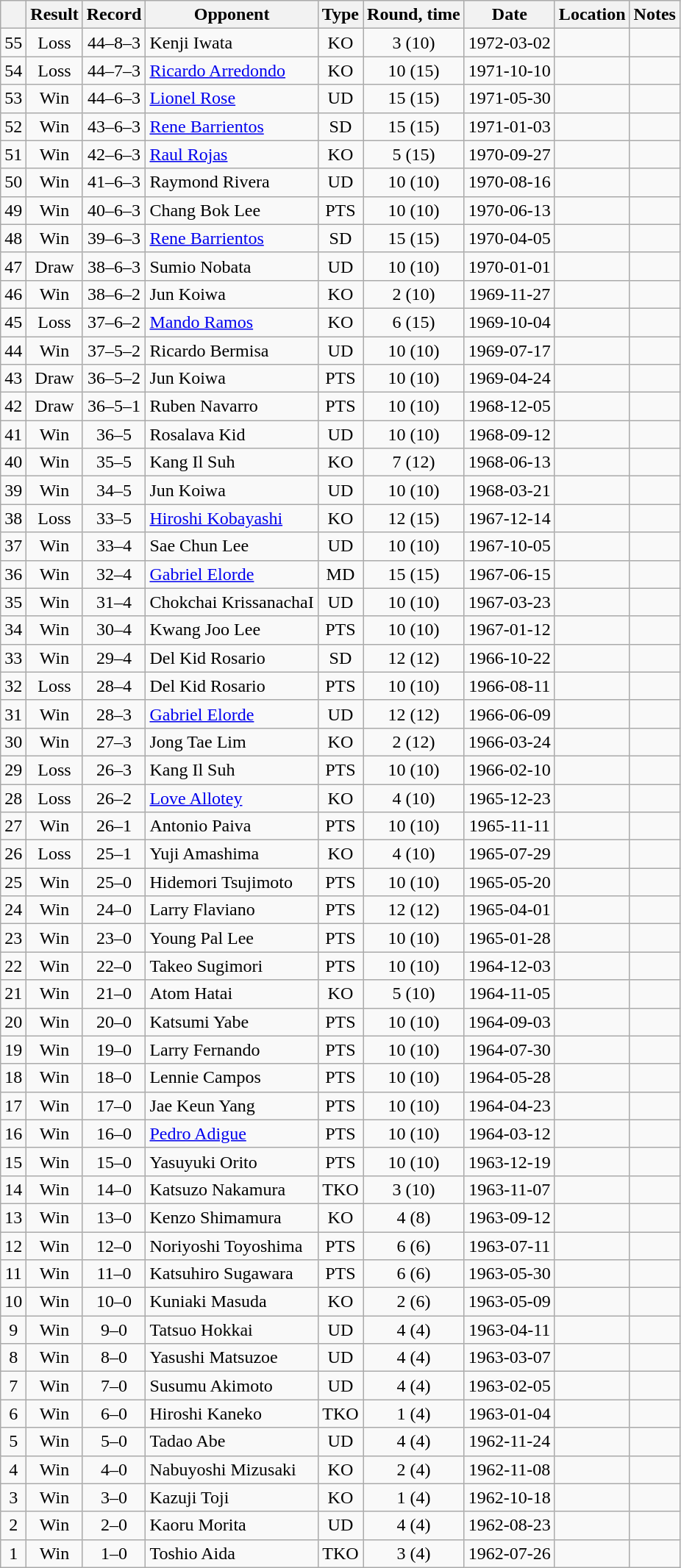<table class=wikitable style=text-align:center>
<tr>
<th></th>
<th>Result</th>
<th>Record</th>
<th>Opponent</th>
<th>Type</th>
<th>Round, time</th>
<th>Date</th>
<th>Location</th>
<th>Notes</th>
</tr>
<tr>
<td>55</td>
<td>Loss</td>
<td>44–8–3</td>
<td align=left>Kenji Iwata</td>
<td>KO</td>
<td>3 (10)</td>
<td>1972-03-02</td>
<td align=left></td>
<td align=left></td>
</tr>
<tr>
<td>54</td>
<td>Loss</td>
<td>44–7–3</td>
<td align=left><a href='#'>Ricardo Arredondo</a></td>
<td>KO</td>
<td>10 (15)</td>
<td>1971-10-10</td>
<td align=left></td>
<td align=left></td>
</tr>
<tr>
<td>53</td>
<td>Win</td>
<td>44–6–3</td>
<td align=left><a href='#'>Lionel Rose</a></td>
<td>UD</td>
<td>15 (15)</td>
<td>1971-05-30</td>
<td align=left></td>
<td align=left></td>
</tr>
<tr>
<td>52</td>
<td>Win</td>
<td>43–6–3</td>
<td align=left><a href='#'>Rene Barrientos</a></td>
<td>SD</td>
<td>15 (15)</td>
<td>1971-01-03</td>
<td align=left></td>
<td align=left></td>
</tr>
<tr>
<td>51</td>
<td>Win</td>
<td>42–6–3</td>
<td align=left><a href='#'>Raul Rojas</a></td>
<td>KO</td>
<td>5 (15)</td>
<td>1970-09-27</td>
<td align=left></td>
<td align=left></td>
</tr>
<tr>
<td>50</td>
<td>Win</td>
<td>41–6–3</td>
<td align=left>Raymond Rivera</td>
<td>UD</td>
<td>10 (10)</td>
<td>1970-08-16</td>
<td align=left></td>
<td align=left></td>
</tr>
<tr>
<td>49</td>
<td>Win</td>
<td>40–6–3</td>
<td align=left>Chang Bok Lee</td>
<td>PTS</td>
<td>10 (10)</td>
<td>1970-06-13</td>
<td align=left></td>
<td align=left></td>
</tr>
<tr>
<td>48</td>
<td>Win</td>
<td>39–6–3</td>
<td align=left><a href='#'>Rene Barrientos</a></td>
<td>SD</td>
<td>15 (15)</td>
<td>1970-04-05</td>
<td align=left></td>
<td align=left></td>
</tr>
<tr>
<td>47</td>
<td>Draw</td>
<td>38–6–3</td>
<td align=left>Sumio Nobata</td>
<td>UD</td>
<td>10 (10)</td>
<td>1970-01-01</td>
<td align=left></td>
<td align=left></td>
</tr>
<tr>
<td>46</td>
<td>Win</td>
<td>38–6–2</td>
<td align=left>Jun Koiwa</td>
<td>KO</td>
<td>2 (10)</td>
<td>1969-11-27</td>
<td align=left></td>
<td align=left></td>
</tr>
<tr>
<td>45</td>
<td>Loss</td>
<td>37–6–2</td>
<td align=left><a href='#'>Mando Ramos</a></td>
<td>KO</td>
<td>6 (15)</td>
<td>1969-10-04</td>
<td align=left></td>
<td align=left></td>
</tr>
<tr>
<td>44</td>
<td>Win</td>
<td>37–5–2</td>
<td align=left>Ricardo Bermisa</td>
<td>UD</td>
<td>10 (10)</td>
<td>1969-07-17</td>
<td align=left></td>
<td align=left></td>
</tr>
<tr>
<td>43</td>
<td>Draw</td>
<td>36–5–2</td>
<td align=left>Jun Koiwa</td>
<td>PTS</td>
<td>10 (10)</td>
<td>1969-04-24</td>
<td align=left></td>
<td align=left></td>
</tr>
<tr>
<td>42</td>
<td>Draw</td>
<td>36–5–1</td>
<td align=left>Ruben Navarro</td>
<td>PTS</td>
<td>10 (10)</td>
<td>1968-12-05</td>
<td align=left></td>
<td align=left></td>
</tr>
<tr>
<td>41</td>
<td>Win</td>
<td>36–5</td>
<td align=left>Rosalava Kid</td>
<td>UD</td>
<td>10 (10)</td>
<td>1968-09-12</td>
<td align=left></td>
<td align=left></td>
</tr>
<tr>
<td>40</td>
<td>Win</td>
<td>35–5</td>
<td align=left>Kang Il Suh</td>
<td>KO</td>
<td>7 (12)</td>
<td>1968-06-13</td>
<td align=left></td>
<td align=left></td>
</tr>
<tr>
<td>39</td>
<td>Win</td>
<td>34–5</td>
<td align=left>Jun Koiwa</td>
<td>UD</td>
<td>10 (10)</td>
<td>1968-03-21</td>
<td align=left></td>
<td align=left></td>
</tr>
<tr>
<td>38</td>
<td>Loss</td>
<td>33–5</td>
<td align=left><a href='#'>Hiroshi Kobayashi</a></td>
<td>KO</td>
<td>12 (15)</td>
<td>1967-12-14</td>
<td align=left></td>
<td align=left></td>
</tr>
<tr>
<td>37</td>
<td>Win</td>
<td>33–4</td>
<td align=left>Sae Chun Lee</td>
<td>UD</td>
<td>10 (10)</td>
<td>1967-10-05</td>
<td align=left></td>
<td align=left></td>
</tr>
<tr>
<td>36</td>
<td>Win</td>
<td>32–4</td>
<td align=left><a href='#'>Gabriel Elorde</a></td>
<td>MD</td>
<td>15 (15)</td>
<td>1967-06-15</td>
<td align=left></td>
<td align=left></td>
</tr>
<tr>
<td>35</td>
<td>Win</td>
<td>31–4</td>
<td align=left>Chokchai KrissanachaI</td>
<td>UD</td>
<td>10 (10)</td>
<td>1967-03-23</td>
<td align=left></td>
<td align=left></td>
</tr>
<tr>
<td>34</td>
<td>Win</td>
<td>30–4</td>
<td align=left>Kwang Joo Lee</td>
<td>PTS</td>
<td>10 (10)</td>
<td>1967-01-12</td>
<td align=left></td>
<td align=left></td>
</tr>
<tr>
<td>33</td>
<td>Win</td>
<td>29–4</td>
<td align=left>Del Kid Rosario</td>
<td>SD</td>
<td>12 (12)</td>
<td>1966-10-22</td>
<td align=left></td>
<td align=left></td>
</tr>
<tr>
<td>32</td>
<td>Loss</td>
<td>28–4</td>
<td align=left>Del Kid Rosario</td>
<td>PTS</td>
<td>10 (10)</td>
<td>1966-08-11</td>
<td align=left></td>
<td align=left></td>
</tr>
<tr>
<td>31</td>
<td>Win</td>
<td>28–3</td>
<td align=left><a href='#'>Gabriel Elorde</a></td>
<td>UD</td>
<td>12 (12)</td>
<td>1966-06-09</td>
<td align=left></td>
<td align=left></td>
</tr>
<tr>
<td>30</td>
<td>Win</td>
<td>27–3</td>
<td align=left>Jong Tae Lim</td>
<td>KO</td>
<td>2 (12)</td>
<td>1966-03-24</td>
<td align=left></td>
<td align=left></td>
</tr>
<tr>
<td>29</td>
<td>Loss</td>
<td>26–3</td>
<td align=left>Kang Il Suh</td>
<td>PTS</td>
<td>10 (10)</td>
<td>1966-02-10</td>
<td align=left></td>
<td align=left></td>
</tr>
<tr>
<td>28</td>
<td>Loss</td>
<td>26–2</td>
<td align=left><a href='#'>Love Allotey</a></td>
<td>KO</td>
<td>4 (10)</td>
<td>1965-12-23</td>
<td align=left></td>
<td align=left></td>
</tr>
<tr>
<td>27</td>
<td>Win</td>
<td>26–1</td>
<td align=left>Antonio Paiva</td>
<td>PTS</td>
<td>10 (10)</td>
<td>1965-11-11</td>
<td align=left></td>
<td align=left></td>
</tr>
<tr>
<td>26</td>
<td>Loss</td>
<td>25–1</td>
<td align=left>Yuji Amashima</td>
<td>KO</td>
<td>4 (10)</td>
<td>1965-07-29</td>
<td align=left></td>
<td align=left></td>
</tr>
<tr>
<td>25</td>
<td>Win</td>
<td>25–0</td>
<td align=left>Hidemori Tsujimoto</td>
<td>PTS</td>
<td>10 (10)</td>
<td>1965-05-20</td>
<td align=left></td>
<td align=left></td>
</tr>
<tr>
<td>24</td>
<td>Win</td>
<td>24–0</td>
<td align=left>Larry Flaviano</td>
<td>PTS</td>
<td>12 (12)</td>
<td>1965-04-01</td>
<td align=left></td>
<td align=left></td>
</tr>
<tr>
<td>23</td>
<td>Win</td>
<td>23–0</td>
<td align=left>Young Pal Lee</td>
<td>PTS</td>
<td>10 (10)</td>
<td>1965-01-28</td>
<td align=left></td>
<td align=left></td>
</tr>
<tr>
<td>22</td>
<td>Win</td>
<td>22–0</td>
<td align=left>Takeo Sugimori</td>
<td>PTS</td>
<td>10 (10)</td>
<td>1964-12-03</td>
<td align=left></td>
<td align=left></td>
</tr>
<tr>
<td>21</td>
<td>Win</td>
<td>21–0</td>
<td align=left>Atom Hatai</td>
<td>KO</td>
<td>5 (10)</td>
<td>1964-11-05</td>
<td align=left></td>
<td align=left></td>
</tr>
<tr>
<td>20</td>
<td>Win</td>
<td>20–0</td>
<td align=left>Katsumi Yabe</td>
<td>PTS</td>
<td>10 (10)</td>
<td>1964-09-03</td>
<td align=left></td>
<td align=left></td>
</tr>
<tr>
<td>19</td>
<td>Win</td>
<td>19–0</td>
<td align=left>Larry Fernando</td>
<td>PTS</td>
<td>10 (10)</td>
<td>1964-07-30</td>
<td align=left></td>
<td align=left></td>
</tr>
<tr>
<td>18</td>
<td>Win</td>
<td>18–0</td>
<td align=left>Lennie Campos</td>
<td>PTS</td>
<td>10 (10)</td>
<td>1964-05-28</td>
<td align=left></td>
<td align=left></td>
</tr>
<tr>
<td>17</td>
<td>Win</td>
<td>17–0</td>
<td align=left>Jae Keun Yang</td>
<td>PTS</td>
<td>10 (10)</td>
<td>1964-04-23</td>
<td align=left></td>
<td align=left></td>
</tr>
<tr>
<td>16</td>
<td>Win</td>
<td>16–0</td>
<td align=left><a href='#'>Pedro Adigue</a></td>
<td>PTS</td>
<td>10 (10)</td>
<td>1964-03-12</td>
<td align=left></td>
<td align=left></td>
</tr>
<tr>
<td>15</td>
<td>Win</td>
<td>15–0</td>
<td align=left>Yasuyuki Orito</td>
<td>PTS</td>
<td>10 (10)</td>
<td>1963-12-19</td>
<td align=left></td>
<td align=left></td>
</tr>
<tr>
<td>14</td>
<td>Win</td>
<td>14–0</td>
<td align=left>Katsuzo Nakamura</td>
<td>TKO</td>
<td>3 (10)</td>
<td>1963-11-07</td>
<td align=left></td>
<td align=left></td>
</tr>
<tr>
<td>13</td>
<td>Win</td>
<td>13–0</td>
<td align=left>Kenzo Shimamura</td>
<td>KO</td>
<td>4 (8)</td>
<td>1963-09-12</td>
<td align=left></td>
<td align=left></td>
</tr>
<tr>
<td>12</td>
<td>Win</td>
<td>12–0</td>
<td align=left>Noriyoshi Toyoshima</td>
<td>PTS</td>
<td>6 (6)</td>
<td>1963-07-11</td>
<td align=left></td>
<td align=left></td>
</tr>
<tr>
<td>11</td>
<td>Win</td>
<td>11–0</td>
<td align=left>Katsuhiro Sugawara</td>
<td>PTS</td>
<td>6 (6)</td>
<td>1963-05-30</td>
<td align=left></td>
<td align=left></td>
</tr>
<tr>
<td>10</td>
<td>Win</td>
<td>10–0</td>
<td align=left>Kuniaki Masuda</td>
<td>KO</td>
<td>2 (6)</td>
<td>1963-05-09</td>
<td align=left></td>
<td align=left></td>
</tr>
<tr>
<td>9</td>
<td>Win</td>
<td>9–0</td>
<td align=left>Tatsuo Hokkai</td>
<td>UD</td>
<td>4 (4)</td>
<td>1963-04-11</td>
<td align=left></td>
<td align=left></td>
</tr>
<tr>
<td>8</td>
<td>Win</td>
<td>8–0</td>
<td align=left>Yasushi Matsuzoe</td>
<td>UD</td>
<td>4 (4)</td>
<td>1963-03-07</td>
<td align=left></td>
<td align=left></td>
</tr>
<tr>
<td>7</td>
<td>Win</td>
<td>7–0</td>
<td align=left>Susumu Akimoto</td>
<td>UD</td>
<td>4 (4)</td>
<td>1963-02-05</td>
<td align=left></td>
<td align=left></td>
</tr>
<tr>
<td>6</td>
<td>Win</td>
<td>6–0</td>
<td align=left>Hiroshi Kaneko</td>
<td>TKO</td>
<td>1 (4)</td>
<td>1963-01-04</td>
<td align=left></td>
<td align=left></td>
</tr>
<tr>
<td>5</td>
<td>Win</td>
<td>5–0</td>
<td align=left>Tadao Abe</td>
<td>UD</td>
<td>4 (4)</td>
<td>1962-11-24</td>
<td align=left></td>
<td align=left></td>
</tr>
<tr>
<td>4</td>
<td>Win</td>
<td>4–0</td>
<td align=left>Nabuyoshi Mizusaki</td>
<td>KO</td>
<td>2 (4)</td>
<td>1962-11-08</td>
<td align=left></td>
<td align=left></td>
</tr>
<tr>
<td>3</td>
<td>Win</td>
<td>3–0</td>
<td align=left>Kazuji Toji</td>
<td>KO</td>
<td>1 (4)</td>
<td>1962-10-18</td>
<td align=left></td>
<td align=left></td>
</tr>
<tr>
<td>2</td>
<td>Win</td>
<td>2–0</td>
<td align=left>Kaoru Morita</td>
<td>UD</td>
<td>4 (4)</td>
<td>1962-08-23</td>
<td align=left></td>
<td align=left></td>
</tr>
<tr>
<td>1</td>
<td>Win</td>
<td>1–0</td>
<td align=left>Toshio Aida</td>
<td>TKO</td>
<td>3 (4)</td>
<td>1962-07-26</td>
<td align=left></td>
<td align=left></td>
</tr>
</table>
